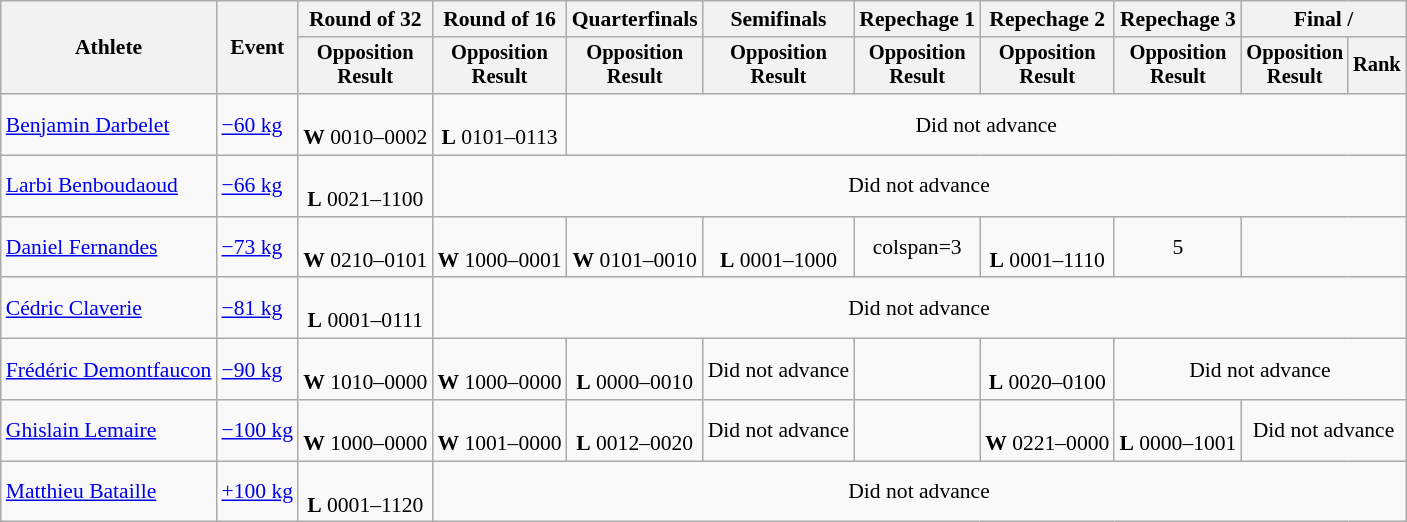<table class="wikitable" style="font-size:90%">
<tr>
<th rowspan="2">Athlete</th>
<th rowspan="2">Event</th>
<th>Round of 32</th>
<th>Round of 16</th>
<th>Quarterfinals</th>
<th>Semifinals</th>
<th>Repechage 1</th>
<th>Repechage 2</th>
<th>Repechage 3</th>
<th colspan=2>Final / </th>
</tr>
<tr style="font-size:95%">
<th>Opposition<br>Result</th>
<th>Opposition<br>Result</th>
<th>Opposition<br>Result</th>
<th>Opposition<br>Result</th>
<th>Opposition<br>Result</th>
<th>Opposition<br>Result</th>
<th>Opposition<br>Result</th>
<th>Opposition<br>Result</th>
<th>Rank</th>
</tr>
<tr align=center>
<td align=left><a href='#'>Benjamin Darbelet</a></td>
<td align=left><a href='#'>−60 kg</a></td>
<td><br><strong>W</strong> 0010–0002</td>
<td><br><strong>L</strong> 0101–0113</td>
<td colspan=7>Did not advance</td>
</tr>
<tr align=center>
<td align=left><a href='#'>Larbi Benboudaoud</a></td>
<td align=left><a href='#'>−66 kg</a></td>
<td><br><strong>L</strong> 0021–1100</td>
<td colspan=8>Did not advance</td>
</tr>
<tr align=center>
<td align=left><a href='#'>Daniel Fernandes</a></td>
<td align=left><a href='#'>−73 kg</a></td>
<td><br><strong>W</strong> 0210–0101</td>
<td><br><strong>W</strong> 1000–0001</td>
<td><br><strong>W</strong> 0101–0010</td>
<td><br><strong>L</strong> 0001–1000</td>
<td>colspan=3 </td>
<td><br><strong>L</strong> 0001–1110</td>
<td>5</td>
</tr>
<tr align=center>
<td align=left><a href='#'>Cédric Claverie</a></td>
<td align=left><a href='#'>−81 kg</a></td>
<td><br><strong>L</strong> 0001–0111</td>
<td colspan=8>Did not advance</td>
</tr>
<tr align=center>
<td align=left><a href='#'>Frédéric Demontfaucon</a></td>
<td align=left><a href='#'>−90 kg</a></td>
<td><br><strong>W</strong> 1010–0000</td>
<td><br><strong>W</strong> 1000–0000</td>
<td><br><strong>L</strong> 0000–0010</td>
<td>Did not advance</td>
<td></td>
<td><br><strong>L</strong> 0020–0100</td>
<td colspan=3>Did not advance</td>
</tr>
<tr align=center>
<td align=left><a href='#'>Ghislain Lemaire</a></td>
<td align=left><a href='#'>−100 kg</a></td>
<td><br><strong>W</strong> 1000–0000</td>
<td><br><strong>W</strong> 1001–0000</td>
<td><br><strong>L</strong> 0012–0020</td>
<td>Did not advance</td>
<td></td>
<td><br><strong>W</strong> 0221–0000</td>
<td><br><strong>L</strong> 0000–1001</td>
<td colspan=3>Did not advance</td>
</tr>
<tr align=center>
<td align=left><a href='#'>Matthieu Bataille</a></td>
<td align=left><a href='#'>+100 kg</a></td>
<td><br><strong>L</strong> 0001–1120</td>
<td colspan=8>Did not advance</td>
</tr>
</table>
